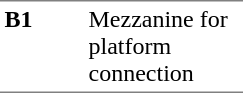<table border=0 cellspacing=0 cellpadding=3>
<tr>
<td style="border-bottom:solid 1px gray;border-top:solid 1px gray;" width=50 valign=top><strong>B1</strong></td>
<td style="border-top:solid 1px gray;border-bottom:solid 1px gray;" width=100 valign=top>Mezzanine for platform connection</td>
</tr>
</table>
